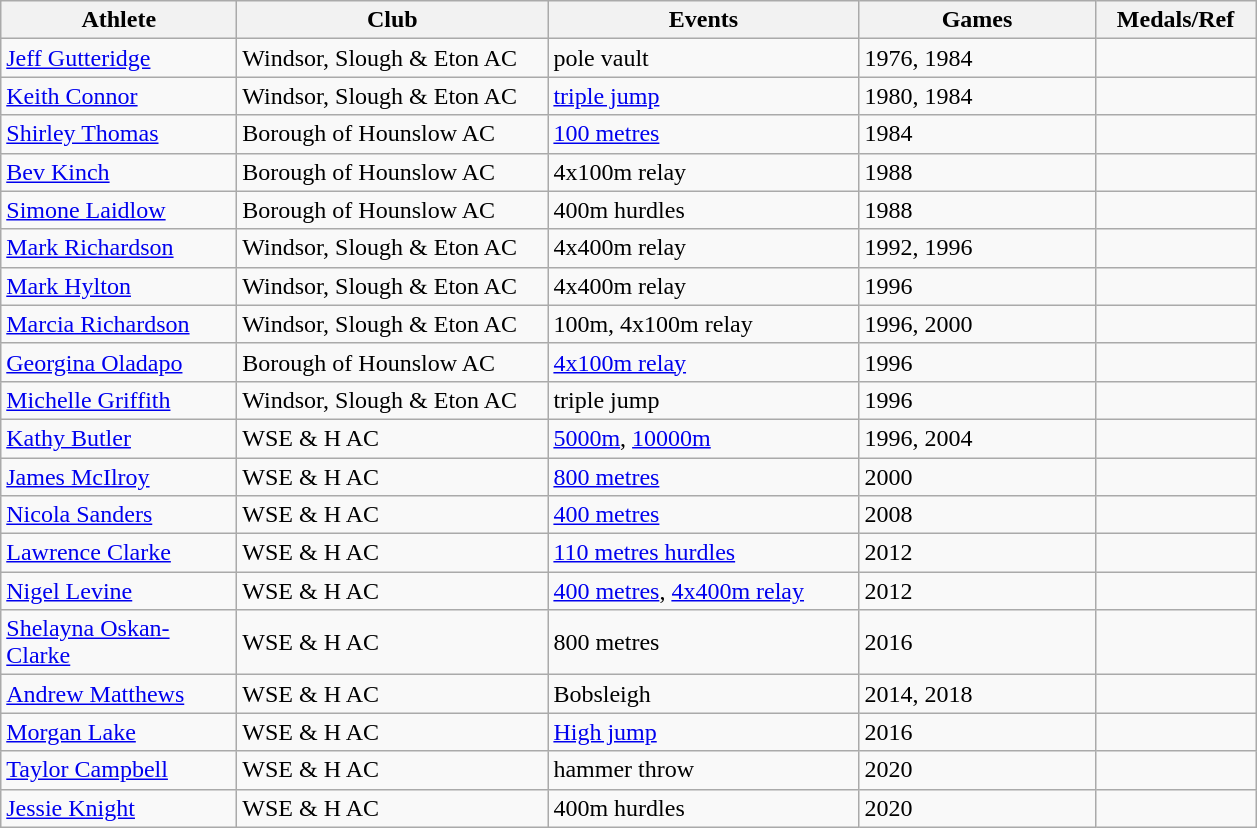<table class="wikitable">
<tr>
<th width=150>Athlete</th>
<th width=200>Club</th>
<th width=200>Events</th>
<th width=150>Games</th>
<th width=100>Medals/Ref</th>
</tr>
<tr>
<td><a href='#'>Jeff Gutteridge</a></td>
<td>Windsor, Slough & Eton AC</td>
<td>pole vault</td>
<td>1976, 1984</td>
<td></td>
</tr>
<tr>
<td><a href='#'>Keith Connor</a></td>
<td>Windsor, Slough & Eton AC</td>
<td><a href='#'>triple jump</a></td>
<td>1980, 1984</td>
<td></td>
</tr>
<tr>
<td><a href='#'>Shirley Thomas</a></td>
<td>Borough of Hounslow AC</td>
<td><a href='#'>100 metres</a></td>
<td>1984</td>
<td></td>
</tr>
<tr>
<td><a href='#'>Bev Kinch</a></td>
<td>Borough of Hounslow AC</td>
<td>4x100m relay</td>
<td>1988</td>
<td></td>
</tr>
<tr>
<td><a href='#'>Simone Laidlow</a></td>
<td>Borough of Hounslow AC</td>
<td>400m hurdles</td>
<td>1988</td>
<td></td>
</tr>
<tr>
<td><a href='#'>Mark Richardson</a></td>
<td>Windsor, Slough & Eton AC</td>
<td>4x400m relay</td>
<td>1992, 1996</td>
<td></td>
</tr>
<tr>
<td><a href='#'>Mark Hylton</a></td>
<td>Windsor, Slough & Eton AC</td>
<td>4x400m relay</td>
<td>1996</td>
<td></td>
</tr>
<tr>
<td><a href='#'>Marcia Richardson</a></td>
<td>Windsor, Slough & Eton AC</td>
<td>100m, 4x100m relay</td>
<td>1996, 2000</td>
<td></td>
</tr>
<tr>
<td><a href='#'>Georgina Oladapo</a></td>
<td>Borough of Hounslow AC</td>
<td><a href='#'>4x100m relay</a></td>
<td>1996</td>
<td></td>
</tr>
<tr>
<td><a href='#'>Michelle Griffith</a></td>
<td>Windsor, Slough & Eton AC</td>
<td>triple jump</td>
<td>1996</td>
<td></td>
</tr>
<tr>
<td><a href='#'>Kathy Butler</a></td>
<td>WSE & H AC</td>
<td><a href='#'>5000m</a>, <a href='#'>10000m</a></td>
<td>1996, 2004</td>
<td></td>
</tr>
<tr>
<td><a href='#'>James McIlroy</a></td>
<td>WSE & H AC</td>
<td><a href='#'>800 metres</a></td>
<td>2000</td>
<td></td>
</tr>
<tr>
<td><a href='#'>Nicola Sanders</a></td>
<td>WSE & H AC</td>
<td><a href='#'>400 metres</a></td>
<td>2008</td>
<td></td>
</tr>
<tr>
<td><a href='#'>Lawrence Clarke</a></td>
<td>WSE & H AC</td>
<td><a href='#'>110 metres hurdles</a></td>
<td>2012</td>
<td></td>
</tr>
<tr>
<td><a href='#'>Nigel Levine</a></td>
<td>WSE & H AC</td>
<td><a href='#'>400 metres</a>, <a href='#'>4x400m relay</a></td>
<td>2012</td>
<td></td>
</tr>
<tr>
<td><a href='#'>Shelayna Oskan-Clarke</a></td>
<td>WSE & H AC</td>
<td>800 metres</td>
<td>2016</td>
<td></td>
</tr>
<tr>
<td><a href='#'>Andrew Matthews</a></td>
<td>WSE & H AC</td>
<td>Bobsleigh</td>
<td>2014, 2018</td>
<td></td>
</tr>
<tr>
<td><a href='#'>Morgan Lake</a></td>
<td>WSE & H AC</td>
<td><a href='#'>High jump</a></td>
<td>2016</td>
<td></td>
</tr>
<tr>
<td><a href='#'>Taylor Campbell</a></td>
<td>WSE & H AC</td>
<td>hammer throw</td>
<td>2020</td>
<td></td>
</tr>
<tr>
<td><a href='#'>Jessie Knight</a></td>
<td>WSE & H AC</td>
<td>400m hurdles</td>
<td>2020</td>
<td></td>
</tr>
</table>
